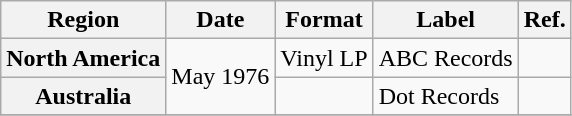<table class="wikitable plainrowheaders">
<tr>
<th scope="col">Region</th>
<th scope="col">Date</th>
<th scope="col">Format</th>
<th scope="col">Label</th>
<th scope="col">Ref.</th>
</tr>
<tr>
<th scope="row">North America</th>
<td rowspan="2">May 1976</td>
<td>Vinyl LP</td>
<td>ABC Records</td>
<td></td>
</tr>
<tr>
<th scope="row">Australia</th>
<td></td>
<td>Dot Records</td>
<td></td>
</tr>
<tr>
</tr>
</table>
